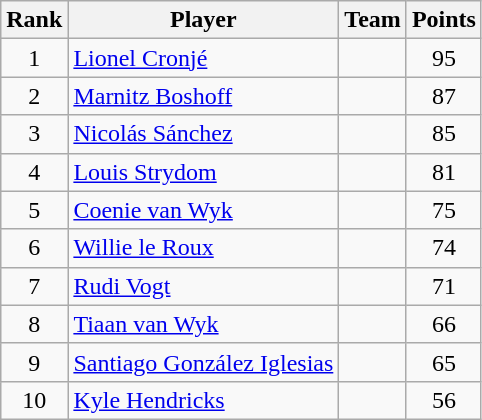<table class="wikitable">
<tr>
<th>Rank</th>
<th>Player</th>
<th>Team</th>
<th>Points</th>
</tr>
<tr>
<td align=center>1</td>
<td><a href='#'>Lionel Cronjé</a></td>
<td></td>
<td align=center>95</td>
</tr>
<tr>
<td align=center>2</td>
<td><a href='#'>Marnitz Boshoff</a></td>
<td></td>
<td align=center>87</td>
</tr>
<tr>
<td align=center>3</td>
<td><a href='#'>Nicolás Sánchez</a></td>
<td></td>
<td align=center>85</td>
</tr>
<tr>
<td align=center>4</td>
<td><a href='#'>Louis Strydom</a></td>
<td></td>
<td align=center>81</td>
</tr>
<tr>
<td align=center>5</td>
<td><a href='#'>Coenie van Wyk</a></td>
<td></td>
<td align=center>75</td>
</tr>
<tr>
<td align=center>6</td>
<td><a href='#'>Willie le Roux</a></td>
<td></td>
<td align=center>74</td>
</tr>
<tr>
<td align=center>7</td>
<td><a href='#'>Rudi Vogt</a></td>
<td></td>
<td align=center>71</td>
</tr>
<tr>
<td align=center>8</td>
<td><a href='#'>Tiaan van Wyk</a></td>
<td></td>
<td align=center>66</td>
</tr>
<tr>
<td align=center>9</td>
<td><a href='#'>Santiago González Iglesias</a></td>
<td></td>
<td align=center>65</td>
</tr>
<tr>
<td align=center>10</td>
<td><a href='#'>Kyle Hendricks</a></td>
<td></td>
<td align=center>56</td>
</tr>
</table>
